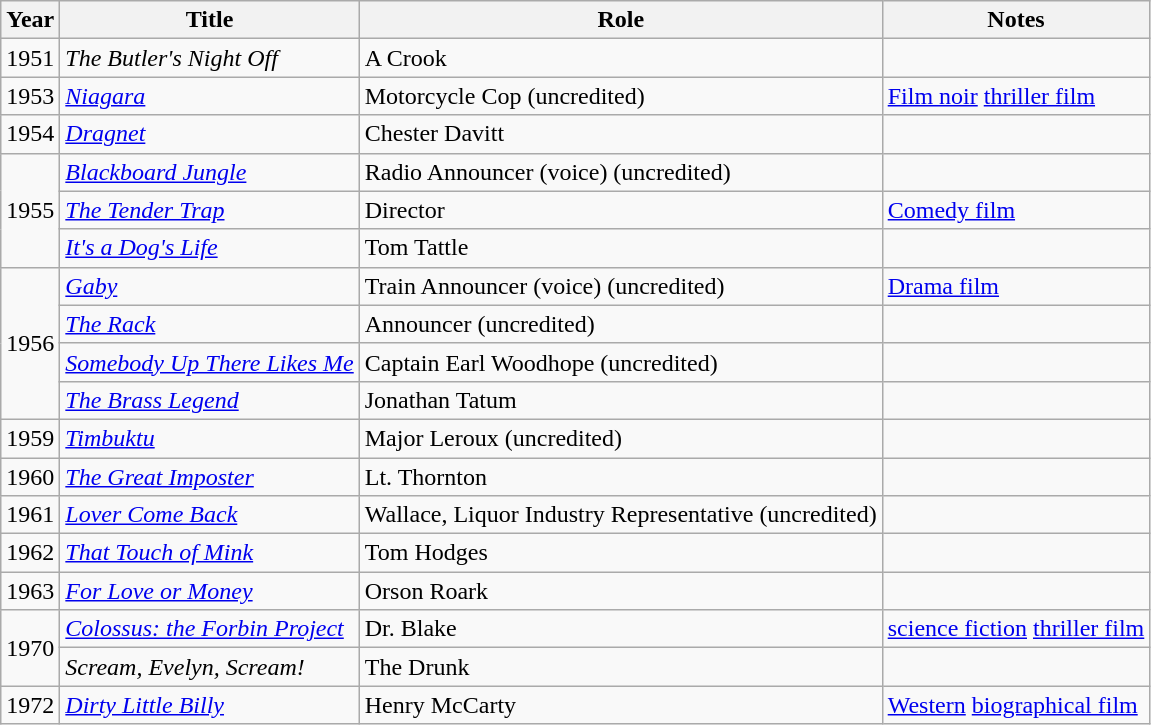<table class="wikitable sortable">
<tr>
<th>Year</th>
<th>Title</th>
<th>Role</th>
<th class="wikitable unsortable">Notes</th>
</tr>
<tr>
<td>1951</td>
<td><em>The Butler's Night Off</em></td>
<td>A Crook</td>
<td></td>
</tr>
<tr>
<td>1953</td>
<td><em><a href='#'>Niagara</a></em></td>
<td>Motorcycle Cop (uncredited)</td>
<td><a href='#'>Film noir</a> <a href='#'>thriller film</a></td>
</tr>
<tr>
<td>1954</td>
<td><em><a href='#'>Dragnet</a></em></td>
<td>Chester Davitt</td>
<td></td>
</tr>
<tr>
<td rowspan="3">1955</td>
<td><em><a href='#'>Blackboard Jungle</a></em></td>
<td>Radio Announcer (voice) (uncredited)</td>
<td></td>
</tr>
<tr>
<td><em><a href='#'>The Tender Trap</a></em></td>
<td>Director</td>
<td><a href='#'>Comedy film</a></td>
</tr>
<tr>
<td><em><a href='#'>It's a Dog's Life</a></em></td>
<td>Tom Tattle</td>
<td></td>
</tr>
<tr>
<td rowspan="4">1956</td>
<td><em><a href='#'>Gaby</a></em></td>
<td>Train Announcer (voice) (uncredited)</td>
<td><a href='#'>Drama film</a></td>
</tr>
<tr>
<td><em><a href='#'>The Rack</a></em></td>
<td>Announcer (uncredited)</td>
<td></td>
</tr>
<tr>
<td><em><a href='#'>Somebody Up There Likes Me</a></em></td>
<td>Captain Earl Woodhope (uncredited)</td>
<td></td>
</tr>
<tr>
<td><em><a href='#'>The Brass Legend</a></em></td>
<td>Jonathan Tatum</td>
<td></td>
</tr>
<tr>
<td>1959</td>
<td><em><a href='#'>Timbuktu</a></em></td>
<td>Major Leroux (uncredited)</td>
<td></td>
</tr>
<tr>
<td>1960</td>
<td><em><a href='#'>The Great Imposter</a></em></td>
<td>Lt. Thornton</td>
<td></td>
</tr>
<tr>
<td>1961</td>
<td><em><a href='#'>Lover Come Back</a></em></td>
<td>Wallace, Liquor Industry Representative (uncredited)</td>
<td></td>
</tr>
<tr>
<td>1962</td>
<td><em><a href='#'>That Touch of Mink</a></em></td>
<td>Tom Hodges</td>
<td></td>
</tr>
<tr>
<td>1963</td>
<td><em><a href='#'>For Love or Money</a></em></td>
<td>Orson Roark</td>
<td></td>
</tr>
<tr>
<td rowspan="2">1970</td>
<td><em><a href='#'>Colossus: the Forbin Project</a></em></td>
<td>Dr. Blake</td>
<td><a href='#'>science fiction</a> <a href='#'>thriller film</a></td>
</tr>
<tr>
<td><em>Scream, Evelyn, Scream!</em></td>
<td>The Drunk</td>
<td></td>
</tr>
<tr>
<td>1972</td>
<td><em><a href='#'>Dirty Little Billy</a></em></td>
<td>Henry McCarty</td>
<td><a href='#'>Western</a> <a href='#'>biographical film</a></td>
</tr>
</table>
